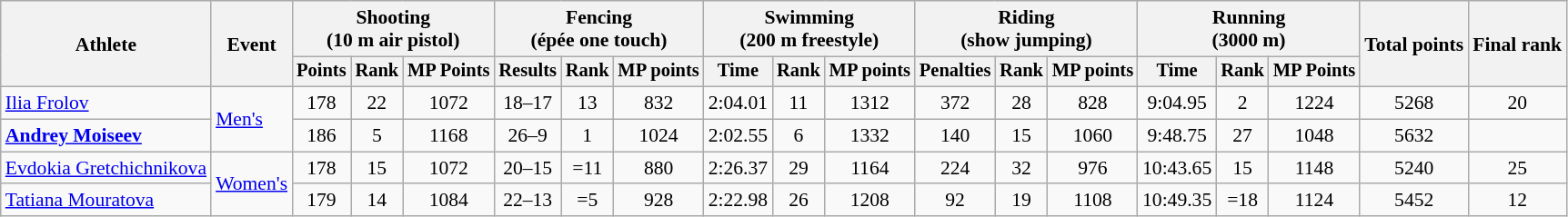<table class="wikitable" style="font-size:90%">
<tr>
<th rowspan="2">Athlete</th>
<th rowspan="2">Event</th>
<th colspan=3>Shooting<br><span>(10 m air pistol)</span></th>
<th colspan=3>Fencing<br><span>(épée one touch)</span></th>
<th colspan=3>Swimming<br><span>(200 m freestyle)</span></th>
<th colspan=3>Riding<br><span>(show jumping)</span></th>
<th colspan=3>Running<br><span>(3000 m)</span></th>
<th rowspan=2>Total points</th>
<th rowspan=2>Final rank</th>
</tr>
<tr style="font-size:95%">
<th>Points</th>
<th>Rank</th>
<th>MP Points</th>
<th>Results</th>
<th>Rank</th>
<th>MP points</th>
<th>Time</th>
<th>Rank</th>
<th>MP points</th>
<th>Penalties</th>
<th>Rank</th>
<th>MP points</th>
<th>Time</th>
<th>Rank</th>
<th>MP Points</th>
</tr>
<tr align=center>
<td align=left><a href='#'>Ilia Frolov</a></td>
<td align=left rowspan=2><a href='#'>Men's</a></td>
<td>178</td>
<td>22</td>
<td>1072</td>
<td>18–17</td>
<td>13</td>
<td>832</td>
<td>2:04.01</td>
<td>11</td>
<td>1312</td>
<td>372</td>
<td>28</td>
<td>828</td>
<td>9:04.95</td>
<td>2</td>
<td>1224</td>
<td>5268</td>
<td>20</td>
</tr>
<tr align=center>
<td align=left><strong><a href='#'>Andrey Moiseev</a></strong></td>
<td>186</td>
<td>5</td>
<td>1168</td>
<td>26–9</td>
<td>1</td>
<td>1024</td>
<td>2:02.55</td>
<td>6</td>
<td>1332</td>
<td>140</td>
<td>15</td>
<td>1060</td>
<td>9:48.75</td>
<td>27</td>
<td>1048</td>
<td>5632</td>
<td></td>
</tr>
<tr align=center>
<td align=left><a href='#'>Evdokia Gretchichnikova</a></td>
<td align=left rowspan=2><a href='#'>Women's</a></td>
<td>178</td>
<td>15</td>
<td>1072</td>
<td>20–15</td>
<td>=11</td>
<td>880</td>
<td>2:26.37</td>
<td>29</td>
<td>1164</td>
<td>224</td>
<td>32</td>
<td>976</td>
<td>10:43.65</td>
<td>15</td>
<td>1148</td>
<td>5240</td>
<td>25</td>
</tr>
<tr align=center>
<td align=left><a href='#'>Tatiana Mouratova</a></td>
<td>179</td>
<td>14</td>
<td>1084</td>
<td>22–13</td>
<td>=5</td>
<td>928</td>
<td>2:22.98</td>
<td>26</td>
<td>1208</td>
<td>92</td>
<td>19</td>
<td>1108</td>
<td>10:49.35</td>
<td>=18</td>
<td>1124</td>
<td>5452</td>
<td>12</td>
</tr>
</table>
